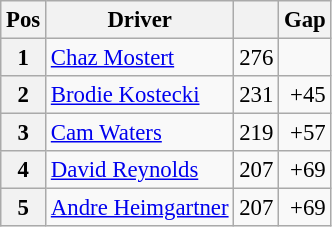<table class="wikitable" style="font-size: 95%;">
<tr>
<th>Pos</th>
<th>Driver</th>
<th></th>
<th>Gap</th>
</tr>
<tr>
<th>1</th>
<td> <a href='#'>Chaz Mostert</a></td>
<td align="right">276</td>
<td align="right"></td>
</tr>
<tr>
<th>2</th>
<td> <a href='#'>Brodie Kostecki</a></td>
<td align="right">231</td>
<td align="right">+45</td>
</tr>
<tr>
<th>3</th>
<td> <a href='#'>Cam Waters</a></td>
<td align="right">219</td>
<td align="right">+57</td>
</tr>
<tr>
<th>4</th>
<td> <a href='#'>David Reynolds</a></td>
<td align="right">207</td>
<td align="right">+69</td>
</tr>
<tr>
<th>5</th>
<td> <a href='#'>Andre Heimgartner</a></td>
<td align="right">207</td>
<td align="right">+69</td>
</tr>
</table>
